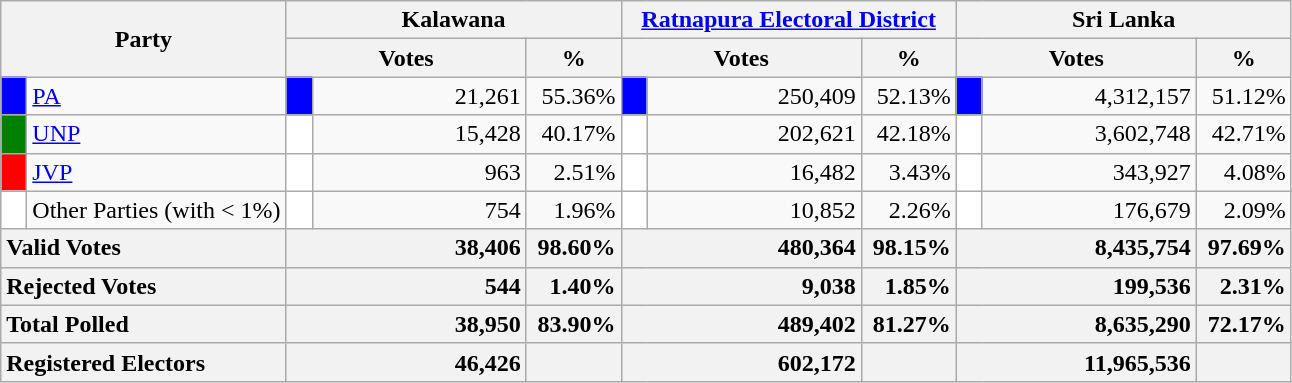<table class="wikitable">
<tr>
<th colspan="2" width="144px"rowspan="2">Party</th>
<th colspan="3" width="216px">Kalawana</th>
<th colspan="3" width="216px"><a href='#'>Ratnapura Electoral District</a></th>
<th colspan="3" width="216px">Sri Lanka</th>
</tr>
<tr>
<th colspan="2" width="144px">Votes</th>
<th>%</th>
<th colspan="2" width="144px">Votes</th>
<th>%</th>
<th colspan="2" width="144px">Votes</th>
<th>%</th>
</tr>
<tr>
<td style="background-color:blue;" width="10px"></td>
<td style="text-align:left;"><a href='#'>PA</a></td>
<td style="background-color:blue;" width="10px"></td>
<td style="text-align:right;">21,261</td>
<td style="text-align:right;">55.36%</td>
<td style="background-color:blue;" width="10px"></td>
<td style="text-align:right;">250,409</td>
<td style="text-align:right;">52.13%</td>
<td style="background-color:blue;" width="10px"></td>
<td style="text-align:right;">4,312,157</td>
<td style="text-align:right;">51.12%</td>
</tr>
<tr>
<td style="background-color:green;" width="10px"></td>
<td style="text-align:left;"><a href='#'>UNP</a></td>
<td style="background-color:white;" width="10px"></td>
<td style="text-align:right;">15,428</td>
<td style="text-align:right;">40.17%</td>
<td style="background-color:white;" width="10px"></td>
<td style="text-align:right;">202,621</td>
<td style="text-align:right;">42.18%</td>
<td style="background-color:white;" width="10px"></td>
<td style="text-align:right;">3,602,748</td>
<td style="text-align:right;">42.71%</td>
</tr>
<tr>
<td style="background-color:red;" width="10px"></td>
<td style="text-align:left;"><a href='#'>JVP</a></td>
<td style="background-color:white;" width="10px"></td>
<td style="text-align:right;">963</td>
<td style="text-align:right;">2.51%</td>
<td style="background-color:white;" width="10px"></td>
<td style="text-align:right;">16,482</td>
<td style="text-align:right;">3.43%</td>
<td style="background-color:white;" width="10px"></td>
<td style="text-align:right;">343,927</td>
<td style="text-align:right;">4.08%</td>
</tr>
<tr>
<td style="background-color:white;" width="10px"></td>
<td style="text-align:left;">Other Parties (with < 1%)</td>
<td style="background-color:white;" width="10px"></td>
<td style="text-align:right;">754</td>
<td style="text-align:right;">1.96%</td>
<td style="background-color:white;" width="10px"></td>
<td style="text-align:right;">10,852</td>
<td style="text-align:right;">2.26%</td>
<td style="background-color:white;" width="10px"></td>
<td style="text-align:right;">176,679</td>
<td style="text-align:right;">2.09%</td>
</tr>
<tr>
<th colspan="2" width="144px"style="text-align:left;">Valid Votes</th>
<th style="text-align:right;"colspan="2" width="144px">38,406</th>
<th style="text-align:right;">98.60%</th>
<th style="text-align:right;"colspan="2" width="144px">480,364</th>
<th style="text-align:right;">98.15%</th>
<th style="text-align:right;"colspan="2" width="144px">8,435,754</th>
<th style="text-align:right;">97.69%</th>
</tr>
<tr>
<th colspan="2" width="144px"style="text-align:left;">Rejected Votes</th>
<th style="text-align:right;"colspan="2" width="144px">544</th>
<th style="text-align:right;">1.40%</th>
<th style="text-align:right;"colspan="2" width="144px">9,038</th>
<th style="text-align:right;">1.85%</th>
<th style="text-align:right;"colspan="2" width="144px">199,536</th>
<th style="text-align:right;">2.31%</th>
</tr>
<tr>
<th colspan="2" width="144px"style="text-align:left;">Total Polled</th>
<th style="text-align:right;"colspan="2" width="144px">38,950</th>
<th style="text-align:right;">83.90%</th>
<th style="text-align:right;"colspan="2" width="144px">489,402</th>
<th style="text-align:right;">81.27%</th>
<th style="text-align:right;"colspan="2" width="144px">8,635,290</th>
<th style="text-align:right;">72.17%</th>
</tr>
<tr>
<th colspan="2" width="144px"style="text-align:left;">Registered Electors</th>
<th style="text-align:right;"colspan="2" width="144px">46,426</th>
<th></th>
<th style="text-align:right;"colspan="2" width="144px">602,172</th>
<th></th>
<th style="text-align:right;"colspan="2" width="144px">11,965,536</th>
<th></th>
</tr>
</table>
